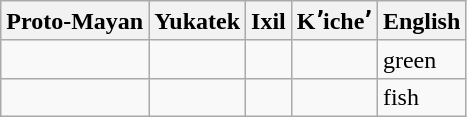<table class="wikitable">
<tr>
<th>Proto-Mayan</th>
<th>Yukatek</th>
<th>Ixil</th>
<th>Kʼicheʼ</th>
<th>English</th>
</tr>
<tr>
<td></td>
<td></td>
<td></td>
<td></td>
<td>green</td>
</tr>
<tr>
<td></td>
<td></td>
<td></td>
<td></td>
<td>fish</td>
</tr>
</table>
